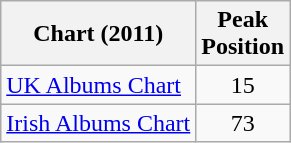<table class="wikitable sortable">
<tr>
<th>Chart (2011)</th>
<th>Peak <br>Position</th>
</tr>
<tr>
<td><a href='#'>UK Albums Chart</a></td>
<td style="text-align:center;">15</td>
</tr>
<tr>
<td><a href='#'>Irish Albums Chart</a></td>
<td style="text-align:center;">73</td>
</tr>
</table>
